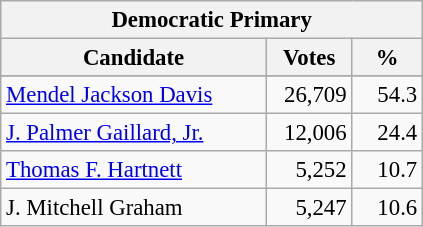<table class="wikitable" style="margin: 1em 1em 1em 0; font-size: 95%;">
<tr style="background-color:#E9E9E9">
<th colspan="3">Democratic Primary</th>
</tr>
<tr style="background-color:#E9E9E9">
<th colspan="1" style="width: 170px">Candidate</th>
<th style="width: 50px">Votes</th>
<th style="width: 40px">%</th>
</tr>
<tr>
</tr>
<tr>
<td><a href='#'>Mendel Jackson Davis</a></td>
<td align="right">26,709</td>
<td align="right">54.3</td>
</tr>
<tr>
<td><a href='#'>J. Palmer Gaillard, Jr.</a></td>
<td align="right">12,006</td>
<td align="right">24.4</td>
</tr>
<tr>
<td><a href='#'>Thomas F. Hartnett</a></td>
<td align="right">5,252</td>
<td align="right">10.7</td>
</tr>
<tr>
<td>J. Mitchell Graham</td>
<td align="right">5,247</td>
<td align="right">10.6</td>
</tr>
</table>
